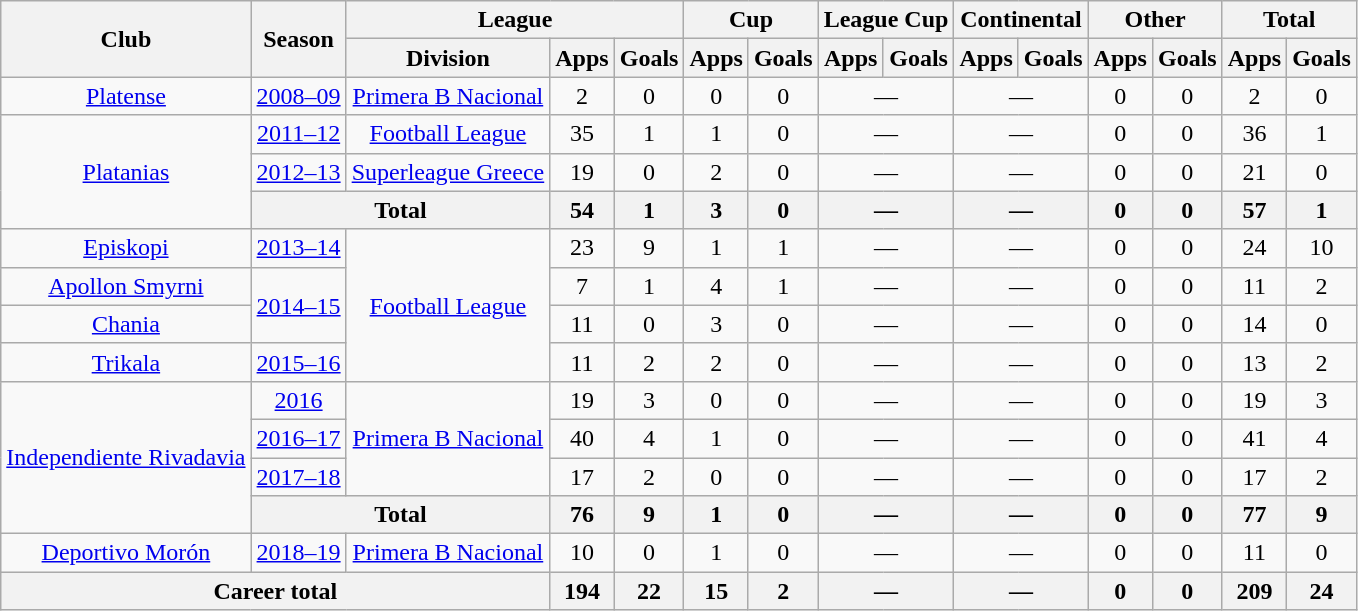<table class="wikitable" style="text-align:center">
<tr>
<th rowspan="2">Club</th>
<th rowspan="2">Season</th>
<th colspan="3">League</th>
<th colspan="2">Cup</th>
<th colspan="2">League Cup</th>
<th colspan="2">Continental</th>
<th colspan="2">Other</th>
<th colspan="2">Total</th>
</tr>
<tr>
<th>Division</th>
<th>Apps</th>
<th>Goals</th>
<th>Apps</th>
<th>Goals</th>
<th>Apps</th>
<th>Goals</th>
<th>Apps</th>
<th>Goals</th>
<th>Apps</th>
<th>Goals</th>
<th>Apps</th>
<th>Goals</th>
</tr>
<tr>
<td rowspan="1"><a href='#'>Platense</a></td>
<td><a href='#'>2008–09</a></td>
<td rowspan="1"><a href='#'>Primera B Nacional</a></td>
<td>2</td>
<td>0</td>
<td>0</td>
<td>0</td>
<td colspan="2">—</td>
<td colspan="2">—</td>
<td>0</td>
<td>0</td>
<td>2</td>
<td>0</td>
</tr>
<tr>
<td rowspan="3"><a href='#'>Platanias</a></td>
<td><a href='#'>2011–12</a></td>
<td rowspan="1"><a href='#'>Football League</a></td>
<td>35</td>
<td>1</td>
<td>1</td>
<td>0</td>
<td colspan="2">—</td>
<td colspan="2">—</td>
<td>0</td>
<td>0</td>
<td>36</td>
<td>1</td>
</tr>
<tr>
<td><a href='#'>2012–13</a></td>
<td rowspan="1"><a href='#'>Superleague Greece</a></td>
<td>19</td>
<td>0</td>
<td>2</td>
<td>0</td>
<td colspan="2">—</td>
<td colspan="2">—</td>
<td>0</td>
<td>0</td>
<td>21</td>
<td>0</td>
</tr>
<tr>
<th colspan="2">Total</th>
<th>54</th>
<th>1</th>
<th>3</th>
<th>0</th>
<th colspan="2">—</th>
<th colspan="2">—</th>
<th>0</th>
<th>0</th>
<th>57</th>
<th>1</th>
</tr>
<tr>
<td rowspan="1"><a href='#'>Episkopi</a></td>
<td><a href='#'>2013–14</a></td>
<td rowspan="4"><a href='#'>Football League</a></td>
<td>23</td>
<td>9</td>
<td>1</td>
<td>1</td>
<td colspan="2">—</td>
<td colspan="2">—</td>
<td>0</td>
<td>0</td>
<td>24</td>
<td>10</td>
</tr>
<tr>
<td rowspan="1"><a href='#'>Apollon Smyrni</a></td>
<td rowspan="2"><a href='#'>2014–15</a></td>
<td>7</td>
<td>1</td>
<td>4</td>
<td>1</td>
<td colspan="2">—</td>
<td colspan="2">—</td>
<td>0</td>
<td>0</td>
<td>11</td>
<td>2</td>
</tr>
<tr>
<td rowspan="1"><a href='#'>Chania</a></td>
<td>11</td>
<td>0</td>
<td>3</td>
<td>0</td>
<td colspan="2">—</td>
<td colspan="2">—</td>
<td>0</td>
<td>0</td>
<td>14</td>
<td>0</td>
</tr>
<tr>
<td rowspan="1"><a href='#'>Trikala</a></td>
<td><a href='#'>2015–16</a></td>
<td>11</td>
<td>2</td>
<td>2</td>
<td>0</td>
<td colspan="2">—</td>
<td colspan="2">—</td>
<td>0</td>
<td>0</td>
<td>13</td>
<td>2</td>
</tr>
<tr>
<td rowspan="4"><a href='#'>Independiente Rivadavia</a></td>
<td><a href='#'>2016</a></td>
<td rowspan="3"><a href='#'>Primera B Nacional</a></td>
<td>19</td>
<td>3</td>
<td>0</td>
<td>0</td>
<td colspan="2">—</td>
<td colspan="2">—</td>
<td>0</td>
<td>0</td>
<td>19</td>
<td>3</td>
</tr>
<tr>
<td><a href='#'>2016–17</a></td>
<td>40</td>
<td>4</td>
<td>1</td>
<td>0</td>
<td colspan="2">—</td>
<td colspan="2">—</td>
<td>0</td>
<td>0</td>
<td>41</td>
<td>4</td>
</tr>
<tr>
<td><a href='#'>2017–18</a></td>
<td>17</td>
<td>2</td>
<td>0</td>
<td>0</td>
<td colspan="2">—</td>
<td colspan="2">—</td>
<td>0</td>
<td>0</td>
<td>17</td>
<td>2</td>
</tr>
<tr>
<th colspan="2">Total</th>
<th>76</th>
<th>9</th>
<th>1</th>
<th>0</th>
<th colspan="2">—</th>
<th colspan="2">—</th>
<th>0</th>
<th>0</th>
<th>77</th>
<th>9</th>
</tr>
<tr>
<td rowspan="1"><a href='#'>Deportivo Morón</a></td>
<td><a href='#'>2018–19</a></td>
<td rowspan="1"><a href='#'>Primera B Nacional</a></td>
<td>10</td>
<td>0</td>
<td>1</td>
<td>0</td>
<td colspan="2">—</td>
<td colspan="2">—</td>
<td>0</td>
<td>0</td>
<td>11</td>
<td>0</td>
</tr>
<tr>
<th colspan="3">Career total</th>
<th>194</th>
<th>22</th>
<th>15</th>
<th>2</th>
<th colspan="2">—</th>
<th colspan="2">—</th>
<th>0</th>
<th>0</th>
<th>209</th>
<th>24</th>
</tr>
</table>
